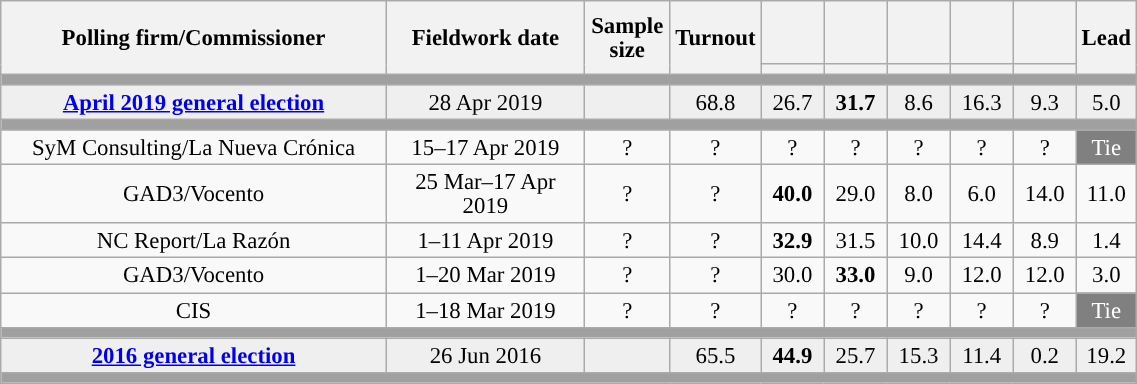<table class="wikitable collapsible collapsed" style="text-align:center; font-size:95%; line-height:16px;">
<tr style="height:42px;">
<th style="width:250px;" rowspan="2">Polling firm/Commissioner</th>
<th style="width:125px;" rowspan="2">Fieldwork date</th>
<th style="width:50px;" rowspan="2">Sample size</th>
<th style="width:45px;" rowspan="2">Turnout</th>
<th style="width:35px;"></th>
<th style="width:35px;"></th>
<th style="width:35px;"></th>
<th style="width:35px;"></th>
<th style="width:35px;"></th>
<th style="width:30px;" rowspan="2">Lead</th>
</tr>
<tr>
<th style="color:inherit;background:"></th>
<th style="color:inherit;background:"></th>
<th style="color:inherit;background:"></th>
<th style="color:inherit;background:"></th>
<th style="color:inherit;background:"></th>
</tr>
<tr>
<td colspan="10" style="background:#A0A0A0"></td>
</tr>
<tr style="background:#EFEFEF;">
<td><strong><a href='#'>April 2019 general election</a></strong></td>
<td>28 Apr 2019</td>
<td></td>
<td>68.8</td>
<td>26.7<br></td>
<td><strong>31.7</strong><br></td>
<td>8.6<br></td>
<td>16.3<br></td>
<td>9.3<br></td>
<td style="background:">5.0</td>
</tr>
<tr>
<td colspan="10" style="background:#A0A0A0"></td>
</tr>
<tr>
<td>SyM Consulting/La Nueva Crónica</td>
<td>15–17 Apr 2019</td>
<td>?</td>
<td>?</td>
<td>?<br></td>
<td>?<br></td>
<td>?<br></td>
<td>?<br></td>
<td>?<br></td>
<td style="background:gray;color:white;">Tie</td>
</tr>
<tr>
<td>GAD3/Vocento</td>
<td>25 Mar–17 Apr 2019</td>
<td>?</td>
<td>?</td>
<td><strong>40.0</strong><br></td>
<td>29.0<br></td>
<td>8.0<br></td>
<td>6.0<br></td>
<td>14.0<br></td>
<td style="background:">11.0</td>
</tr>
<tr>
<td>NC Report/La Razón</td>
<td>1–11 Apr 2019</td>
<td>?</td>
<td>?</td>
<td><strong>32.9</strong><br></td>
<td>31.5<br></td>
<td>10.0<br></td>
<td>14.4<br></td>
<td>8.9<br></td>
<td style="background:">1.4</td>
</tr>
<tr>
<td>GAD3/Vocento</td>
<td>1–20 Mar 2019</td>
<td>?</td>
<td>?</td>
<td>30.0<br></td>
<td><strong>33.0</strong><br></td>
<td>9.0<br></td>
<td>12.0<br></td>
<td>12.0<br></td>
<td style="background:">3.0</td>
</tr>
<tr>
<td>CIS</td>
<td>1–18 Mar 2019</td>
<td>?</td>
<td>?</td>
<td>?<br></td>
<td>?<br></td>
<td>?<br></td>
<td>?<br></td>
<td>?<br></td>
<td style="background:gray;color:white;">Tie</td>
</tr>
<tr>
<td colspan="10" style="background:#A0A0A0"></td>
</tr>
<tr style="background:#EFEFEF;">
<td><strong><a href='#'>2016 general election</a></strong></td>
<td>26 Jun 2016</td>
<td></td>
<td>65.5</td>
<td><strong>44.9</strong><br></td>
<td>25.7<br></td>
<td>15.3<br></td>
<td>11.4<br></td>
<td>0.2<br></td>
<td style="background:">19.2</td>
</tr>
<tr>
<td colspan="10" style="background:#A0A0A0"></td>
</tr>
</table>
